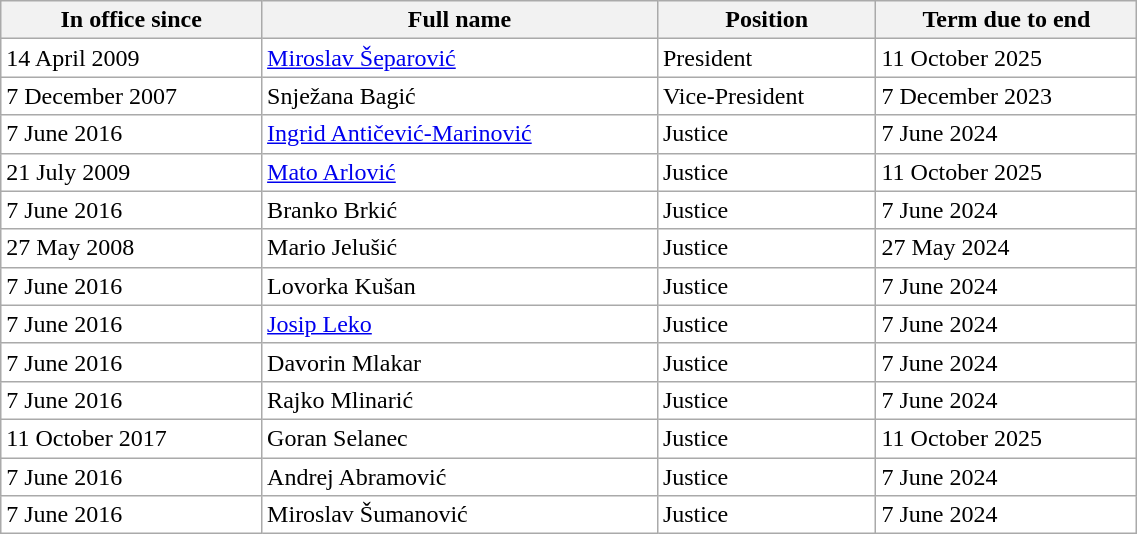<table class="wikitable sortable" style="width:60%;">
<tr>
<th>In office since</th>
<th>Full name</th>
<th>Position</th>
<th>Term due to end</th>
</tr>
<tr style="background:#fff;">
<td>14 April 2009</td>
<td><a href='#'>Miroslav Šeparović</a></td>
<td>President</td>
<td>11 October 2025</td>
</tr>
<tr style="background:#fff;">
<td>7 December 2007</td>
<td>Snježana Bagić</td>
<td>Vice-President</td>
<td>7 December 2023</td>
</tr>
<tr style="background:#fff;">
<td>7 June 2016</td>
<td><a href='#'>Ingrid Antičević-Marinović</a></td>
<td>Justice</td>
<td>7 June 2024</td>
</tr>
<tr style="background:#fff;">
<td>21 July 2009</td>
<td><a href='#'>Mato Arlović</a></td>
<td>Justice</td>
<td>11 October 2025</td>
</tr>
<tr style="background:#fff;">
<td>7 June 2016</td>
<td>Branko Brkić</td>
<td>Justice</td>
<td>7 June 2024</td>
</tr>
<tr style="background:#fff;">
<td>27 May 2008</td>
<td>Mario Jelušić</td>
<td>Justice</td>
<td>27 May 2024</td>
</tr>
<tr style="background:#fff;">
<td>7 June 2016</td>
<td>Lovorka Kušan</td>
<td>Justice</td>
<td>7 June 2024</td>
</tr>
<tr style="background:#fff;">
<td>7 June 2016</td>
<td><a href='#'>Josip Leko</a></td>
<td>Justice</td>
<td>7 June 2024</td>
</tr>
<tr style="background:#fff;">
<td>7 June 2016</td>
<td>Davorin Mlakar</td>
<td>Justice</td>
<td>7 June 2024</td>
</tr>
<tr style="background:#fff;">
<td>7 June 2016</td>
<td>Rajko Mlinarić</td>
<td>Justice</td>
<td>7 June 2024</td>
</tr>
<tr style="background:#fff;">
<td>11 October 2017</td>
<td>Goran Selanec</td>
<td>Justice</td>
<td>11 October 2025</td>
</tr>
<tr style="background:#fff;">
<td>7 June 2016</td>
<td>Andrej Abramović</td>
<td>Justice</td>
<td>7 June 2024</td>
</tr>
<tr style="background:#fff;">
<td>7 June 2016</td>
<td>Miroslav Šumanović</td>
<td>Justice</td>
<td>7 June 2024</td>
</tr>
</table>
